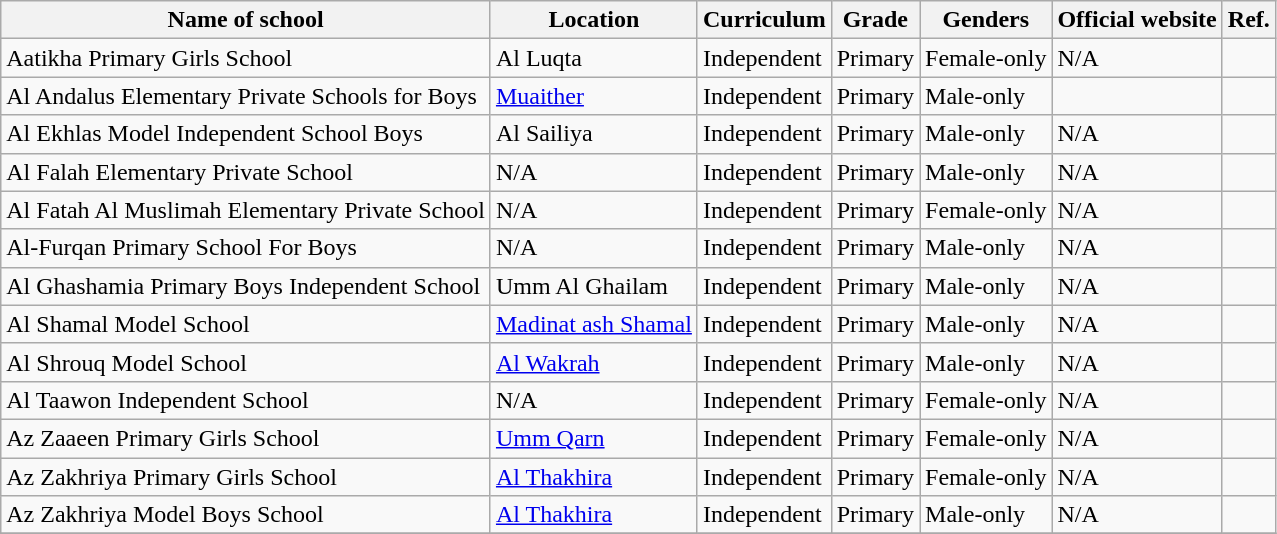<table class="wikitable">
<tr>
<th>Name of school</th>
<th>Location</th>
<th>Curriculum</th>
<th>Grade</th>
<th>Genders</th>
<th>Official website</th>
<th>Ref.</th>
</tr>
<tr>
<td>Aatikha Primary Girls School</td>
<td>Al Luqta</td>
<td>Independent</td>
<td>Primary</td>
<td>Female-only</td>
<td>N/A</td>
<td></td>
</tr>
<tr>
<td>Al Andalus Elementary Private Schools for Boys</td>
<td><a href='#'>Muaither</a></td>
<td>Independent</td>
<td>Primary</td>
<td>Male-only</td>
<td></td>
<td></td>
</tr>
<tr>
<td>Al Ekhlas Model Independent School Boys</td>
<td>Al Sailiya</td>
<td>Independent</td>
<td>Primary</td>
<td>Male-only</td>
<td>N/A</td>
<td></td>
</tr>
<tr>
<td>Al Falah Elementary Private School</td>
<td>N/A</td>
<td>Independent</td>
<td>Primary</td>
<td>Male-only</td>
<td>N/A</td>
<td></td>
</tr>
<tr>
<td>Al Fatah Al Muslimah Elementary Private School</td>
<td>N/A</td>
<td>Independent</td>
<td>Primary</td>
<td>Female-only</td>
<td>N/A</td>
<td></td>
</tr>
<tr>
<td>Al-Furqan Primary School For Boys</td>
<td>N/A</td>
<td>Independent</td>
<td>Primary</td>
<td>Male-only</td>
<td>N/A</td>
<td></td>
</tr>
<tr>
<td>Al Ghashamia Primary Boys Independent School</td>
<td>Umm Al Ghailam</td>
<td>Independent</td>
<td>Primary</td>
<td>Male-only</td>
<td>N/A</td>
<td></td>
</tr>
<tr>
<td>Al Shamal Model School</td>
<td><a href='#'>Madinat ash Shamal</a></td>
<td>Independent</td>
<td>Primary</td>
<td>Male-only</td>
<td>N/A</td>
<td></td>
</tr>
<tr>
<td>Al Shrouq Model School</td>
<td><a href='#'>Al Wakrah</a></td>
<td>Independent</td>
<td>Primary</td>
<td>Male-only</td>
<td>N/A</td>
<td></td>
</tr>
<tr>
<td>Al Taawon Independent School</td>
<td>N/A</td>
<td>Independent</td>
<td>Primary</td>
<td>Female-only</td>
<td>N/A</td>
<td></td>
</tr>
<tr>
<td>Az Zaaeen Primary Girls School</td>
<td><a href='#'>Umm Qarn</a></td>
<td>Independent</td>
<td>Primary</td>
<td>Female-only</td>
<td>N/A</td>
<td></td>
</tr>
<tr>
<td>Az Zakhriya Primary Girls School</td>
<td><a href='#'>Al Thakhira</a></td>
<td>Independent</td>
<td>Primary</td>
<td>Female-only</td>
<td>N/A</td>
<td></td>
</tr>
<tr>
<td>Az Zakhriya Model Boys School</td>
<td><a href='#'>Al Thakhira</a></td>
<td>Independent</td>
<td>Primary</td>
<td>Male-only</td>
<td>N/A</td>
<td></td>
</tr>
<tr>
</tr>
</table>
